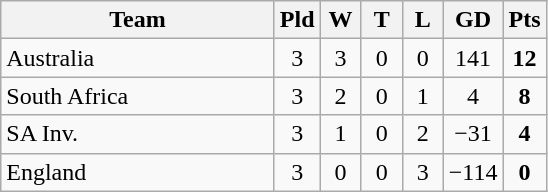<table class="wikitable" style="text-align:center;">
<tr>
<th width=175>Team</th>
<th style="width:20px;" abbr="Played">Pld</th>
<th style="width:20px;" abbr="Won">W</th>
<th style="width:20px;" abbr="Tied">T</th>
<th style="width:20px;" abbr="Lost">L</th>
<th style="width:30px;" abbr="Diff">GD</th>
<th style="width:20px;" abbr="Points">Pts</th>
</tr>
<tr style="background:#f9f9f9;">
<td style="text-align:left;"> Australia</td>
<td>3</td>
<td>3</td>
<td>0</td>
<td>0</td>
<td>141</td>
<td><strong>12</strong></td>
</tr>
<tr style="background:#f9f9f9;">
<td style="text-align:left;"> South Africa</td>
<td>3</td>
<td>2</td>
<td>0</td>
<td>1</td>
<td>4</td>
<td><strong>8</strong></td>
</tr>
<tr style="background:#f9f9f9;">
<td style="text-align:left;"> SA Inv.</td>
<td>3</td>
<td>1</td>
<td>0</td>
<td>2</td>
<td>−31</td>
<td><strong>4</strong></td>
</tr>
<tr style="background:#f9f9f9;">
<td style="text-align:left;"> England</td>
<td>3</td>
<td>0</td>
<td>0</td>
<td>3</td>
<td>−114</td>
<td><strong>0</strong></td>
</tr>
</table>
